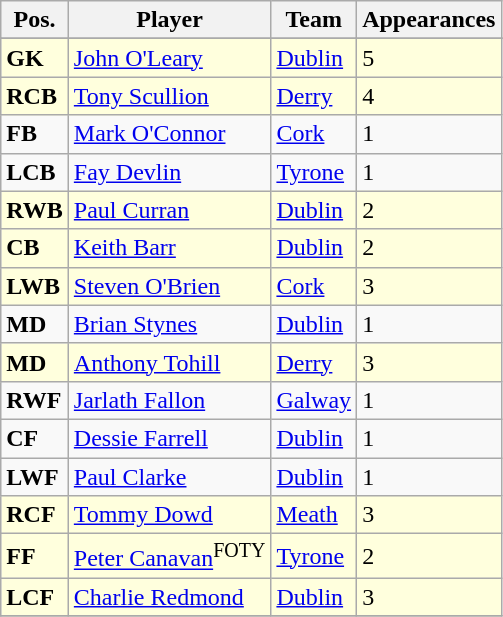<table class="wikitable">
<tr>
<th>Pos.</th>
<th>Player</th>
<th>Team</th>
<th>Appearances</th>
</tr>
<tr>
</tr>
<tr bgcolor=#FFFFDD>
<td><strong>GK </strong></td>
<td> <a href='#'>John O'Leary</a></td>
<td><a href='#'>Dublin</a></td>
<td>5</td>
</tr>
<tr bgcolor=#FFFFDD>
<td><strong>RCB</strong></td>
<td> <a href='#'>Tony Scullion</a></td>
<td><a href='#'>Derry</a></td>
<td>4</td>
</tr>
<tr>
<td><strong>FB</strong></td>
<td> <a href='#'>Mark O'Connor</a></td>
<td><a href='#'>Cork</a></td>
<td>1</td>
</tr>
<tr>
<td><strong>LCB</strong></td>
<td> <a href='#'>Fay Devlin</a></td>
<td><a href='#'>Tyrone</a></td>
<td>1</td>
</tr>
<tr bgcolor=#FFFFDD>
<td><strong>RWB</strong></td>
<td> <a href='#'>Paul Curran</a></td>
<td><a href='#'>Dublin</a></td>
<td>2</td>
</tr>
<tr bgcolor=#FFFFDD>
<td><strong>CB</strong></td>
<td> <a href='#'>Keith Barr</a></td>
<td><a href='#'>Dublin</a></td>
<td>2</td>
</tr>
<tr bgcolor=#FFFFDD>
<td><strong>LWB</strong></td>
<td> <a href='#'>Steven O'Brien</a></td>
<td><a href='#'>Cork</a></td>
<td>3</td>
</tr>
<tr>
<td><strong>MD </strong></td>
<td> <a href='#'>Brian Stynes</a></td>
<td><a href='#'>Dublin</a></td>
<td>1</td>
</tr>
<tr bgcolor=#FFFFDD>
<td><strong>MD </strong></td>
<td> <a href='#'>Anthony Tohill</a></td>
<td><a href='#'>Derry</a></td>
<td>3</td>
</tr>
<tr>
<td><strong>RWF</strong></td>
<td> <a href='#'>Jarlath Fallon</a></td>
<td><a href='#'>Galway</a></td>
<td>1</td>
</tr>
<tr>
<td><strong>CF</strong></td>
<td> <a href='#'>Dessie Farrell</a></td>
<td><a href='#'>Dublin</a></td>
<td>1</td>
</tr>
<tr>
<td><strong>LWF</strong></td>
<td> <a href='#'>Paul Clarke</a></td>
<td><a href='#'>Dublin</a></td>
<td>1</td>
</tr>
<tr bgcolor=#FFFFDD>
<td><strong>RCF </strong></td>
<td> <a href='#'>Tommy Dowd</a></td>
<td><a href='#'>Meath</a></td>
<td>3</td>
</tr>
<tr bgcolor=#FFFFDD>
<td><strong>FF</strong></td>
<td> <a href='#'>Peter Canavan</a><sup>FOTY</sup></td>
<td><a href='#'>Tyrone</a></td>
<td>2</td>
</tr>
<tr bgcolor=#FFFFDD>
<td><strong>LCF</strong></td>
<td> <a href='#'>Charlie Redmond</a></td>
<td><a href='#'>Dublin</a></td>
<td>3</td>
</tr>
<tr>
</tr>
</table>
